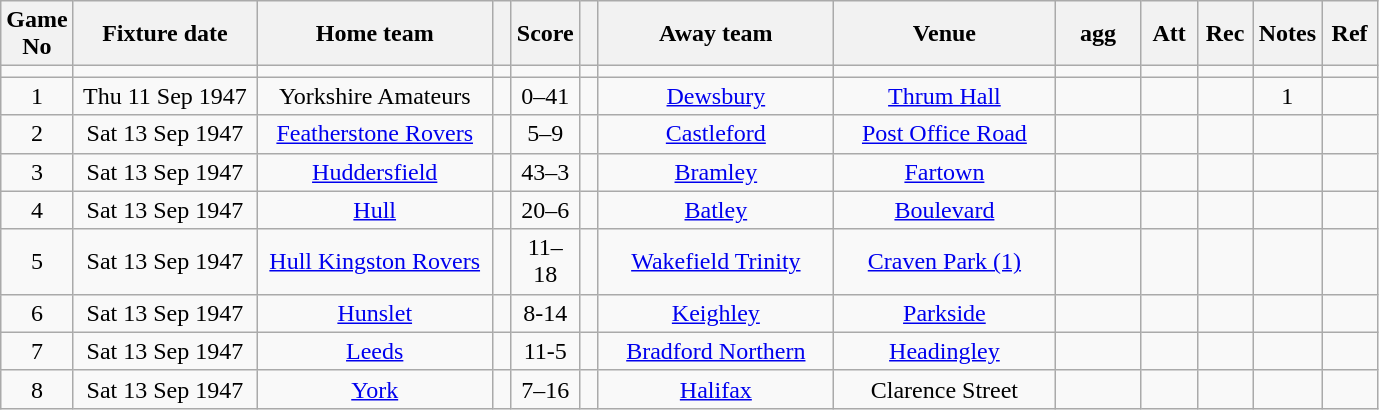<table class="wikitable" style="text-align:center;">
<tr>
<th width=20 abbr="No">Game No</th>
<th width=115 abbr="Date">Fixture date</th>
<th width=150 abbr="Home team">Home team</th>
<th width=5 abbr="space"></th>
<th width=20 abbr="Score">Score</th>
<th width=5 abbr="space"></th>
<th width=150 abbr="Away team">Away team</th>
<th width=140 abbr="Venue">Venue</th>
<th width=50 abbr="agg">agg</th>
<th width=30 abbr="Att">Att</th>
<th width=30 abbr="Rec">Rec</th>
<th width=20 abbr="Notes">Notes</th>
<th width=30 abbr="Ref">Ref</th>
</tr>
<tr>
<td></td>
<td></td>
<td></td>
<td></td>
<td></td>
<td></td>
<td></td>
<td></td>
<td></td>
<td></td>
<td></td>
<td></td>
</tr>
<tr>
<td>1</td>
<td>Thu 11 Sep 1947</td>
<td>Yorkshire Amateurs</td>
<td></td>
<td>0–41</td>
<td></td>
<td><a href='#'>Dewsbury</a></td>
<td><a href='#'>Thrum Hall</a></td>
<td></td>
<td></td>
<td></td>
<td>1</td>
<td></td>
</tr>
<tr>
<td>2</td>
<td>Sat 13 Sep 1947</td>
<td><a href='#'>Featherstone Rovers</a></td>
<td></td>
<td>5–9</td>
<td></td>
<td><a href='#'>Castleford</a></td>
<td><a href='#'>Post Office Road</a></td>
<td></td>
<td></td>
<td></td>
<td></td>
<td></td>
</tr>
<tr>
<td>3</td>
<td>Sat 13 Sep 1947</td>
<td><a href='#'>Huddersfield</a></td>
<td></td>
<td>43–3</td>
<td></td>
<td><a href='#'>Bramley</a></td>
<td><a href='#'>Fartown</a></td>
<td></td>
<td></td>
<td></td>
<td></td>
<td></td>
</tr>
<tr>
<td>4</td>
<td>Sat 13 Sep 1947</td>
<td><a href='#'>Hull</a></td>
<td></td>
<td>20–6</td>
<td></td>
<td><a href='#'>Batley</a></td>
<td><a href='#'>Boulevard</a></td>
<td></td>
<td></td>
<td></td>
<td></td>
<td></td>
</tr>
<tr>
<td>5</td>
<td>Sat 13 Sep 1947</td>
<td><a href='#'>Hull Kingston Rovers</a></td>
<td></td>
<td>11–18</td>
<td></td>
<td><a href='#'>Wakefield Trinity</a></td>
<td><a href='#'>Craven Park (1)</a></td>
<td></td>
<td></td>
<td></td>
<td></td>
<td></td>
</tr>
<tr>
<td>6</td>
<td>Sat 13 Sep 1947</td>
<td><a href='#'>Hunslet</a></td>
<td></td>
<td>8-14</td>
<td></td>
<td><a href='#'>Keighley</a></td>
<td><a href='#'>Parkside</a></td>
<td></td>
<td></td>
<td></td>
<td></td>
<td></td>
</tr>
<tr>
<td>7</td>
<td>Sat 13 Sep 1947</td>
<td><a href='#'>Leeds</a></td>
<td></td>
<td>11-5</td>
<td></td>
<td><a href='#'>Bradford Northern</a></td>
<td><a href='#'>Headingley</a></td>
<td></td>
<td></td>
<td></td>
<td></td>
<td></td>
</tr>
<tr>
<td>8</td>
<td>Sat 13 Sep 1947</td>
<td><a href='#'>York</a></td>
<td></td>
<td>7–16</td>
<td></td>
<td><a href='#'>Halifax</a></td>
<td>Clarence Street</td>
<td></td>
<td></td>
<td></td>
<td></td>
<td></td>
</tr>
</table>
